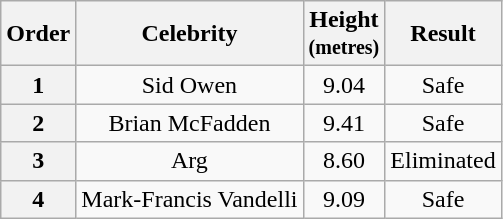<table class="wikitable plainrowheaders" style="text-align:center;">
<tr>
<th>Order</th>
<th>Celebrity</th>
<th>Height<br><small>(metres)</small></th>
<th>Result</th>
</tr>
<tr>
<th>1</th>
<td>Sid Owen</td>
<td>9.04</td>
<td>Safe</td>
</tr>
<tr>
<th>2</th>
<td>Brian McFadden</td>
<td>9.41</td>
<td>Safe</td>
</tr>
<tr>
<th>3</th>
<td>Arg</td>
<td>8.60</td>
<td>Eliminated</td>
</tr>
<tr>
<th>4</th>
<td>Mark-Francis Vandelli</td>
<td>9.09</td>
<td>Safe</td>
</tr>
</table>
